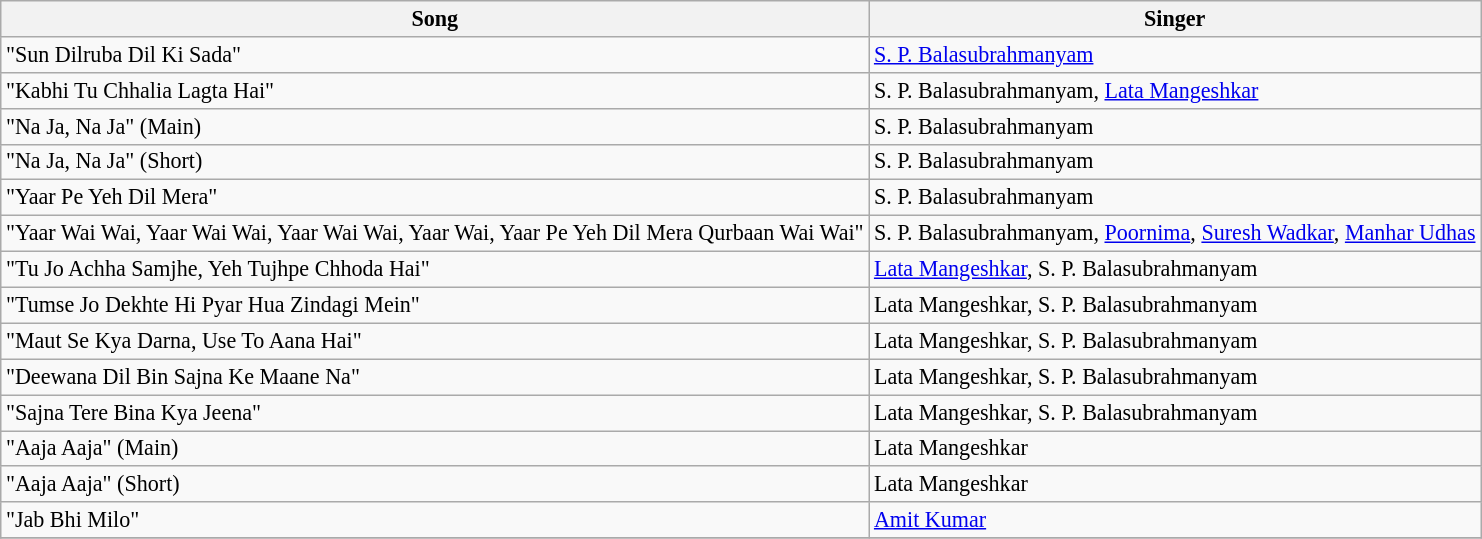<table class="wikitable" style="font-size:92%;">
<tr>
<th>Song</th>
<th>Singer</th>
</tr>
<tr>
<td>"Sun Dilruba Dil Ki Sada"</td>
<td><a href='#'>S. P. Balasubrahmanyam</a></td>
</tr>
<tr>
<td>"Kabhi Tu Chhalia Lagta Hai"</td>
<td>S. P. Balasubrahmanyam, <a href='#'>Lata Mangeshkar</a></td>
</tr>
<tr>
<td>"Na Ja, Na Ja" (Main)</td>
<td>S. P. Balasubrahmanyam</td>
</tr>
<tr>
<td>"Na Ja, Na Ja" (Short)</td>
<td>S. P. Balasubrahmanyam</td>
</tr>
<tr>
<td>"Yaar Pe Yeh Dil Mera"</td>
<td>S. P. Balasubrahmanyam</td>
</tr>
<tr>
<td>"Yaar Wai Wai, Yaar Wai Wai, Yaar Wai Wai, Yaar Wai, Yaar Pe Yeh Dil Mera Qurbaan Wai Wai"</td>
<td>S. P. Balasubrahmanyam, <a href='#'>Poornima</a>, <a href='#'>Suresh Wadkar</a>, <a href='#'>Manhar Udhas</a></td>
</tr>
<tr>
<td>"Tu Jo Achha Samjhe, Yeh Tujhpe Chhoda Hai"</td>
<td><a href='#'>Lata Mangeshkar</a>, S. P. Balasubrahmanyam</td>
</tr>
<tr>
<td>"Tumse Jo Dekhte Hi Pyar Hua Zindagi Mein"</td>
<td>Lata Mangeshkar, S. P. Balasubrahmanyam</td>
</tr>
<tr>
<td>"Maut Se Kya Darna, Use To Aana Hai"</td>
<td>Lata Mangeshkar, S. P. Balasubrahmanyam</td>
</tr>
<tr>
<td>"Deewana Dil Bin Sajna Ke Maane Na"</td>
<td>Lata Mangeshkar, S. P. Balasubrahmanyam</td>
</tr>
<tr>
<td>"Sajna Tere Bina Kya Jeena"</td>
<td>Lata Mangeshkar, S. P. Balasubrahmanyam</td>
</tr>
<tr>
<td>"Aaja Aaja" (Main)</td>
<td>Lata Mangeshkar</td>
</tr>
<tr>
<td>"Aaja Aaja" (Short)</td>
<td>Lata Mangeshkar</td>
</tr>
<tr>
<td>"Jab Bhi Milo"</td>
<td><a href='#'>Amit Kumar</a></td>
</tr>
<tr>
</tr>
</table>
